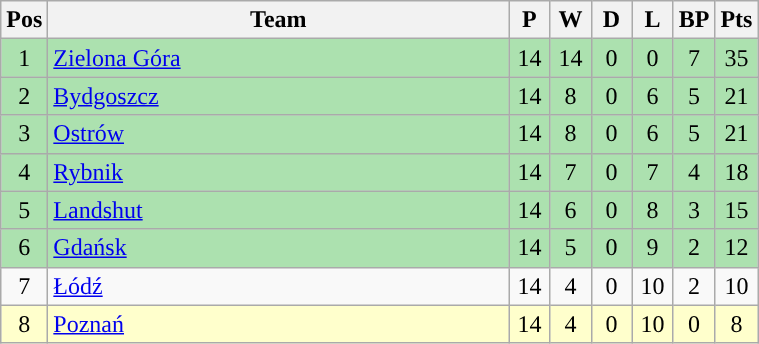<table class="wikitable" style="font-size: 100%">
<tr>
<th width=20>Pos</th>
<th width=300>Team</th>
<th width=20>P</th>
<th width=20>W</th>
<th width=20>D</th>
<th width=20>L</th>
<th width=20>BP</th>
<th width=20>Pts</th>
</tr>
<tr align=center style="background:#ACE1AF;">
<td>1</td>
<td align="left"><a href='#'>Zielona Góra</a></td>
<td>14</td>
<td>14</td>
<td>0</td>
<td>0</td>
<td>7</td>
<td>35</td>
</tr>
<tr align=center style="background:#ACE1AF;">
<td>2</td>
<td align="left"><a href='#'>Bydgoszcz</a></td>
<td>14</td>
<td>8</td>
<td>0</td>
<td>6</td>
<td>5</td>
<td>21</td>
</tr>
<tr align=center style="background:#ACE1AF;">
<td>3</td>
<td align="left"><a href='#'>Ostrów</a></td>
<td>14</td>
<td>8</td>
<td>0</td>
<td>6</td>
<td>5</td>
<td>21</td>
</tr>
<tr align=center style="background:#ACE1AF;">
<td>4</td>
<td align="left"><a href='#'>Rybnik</a></td>
<td>14</td>
<td>7</td>
<td>0</td>
<td>7</td>
<td>4</td>
<td>18</td>
</tr>
<tr align=center style="background:#ACE1AF;">
<td>5</td>
<td align="left"><a href='#'>Landshut</a> </td>
<td>14</td>
<td>6</td>
<td>0</td>
<td>8</td>
<td>3</td>
<td>15</td>
</tr>
<tr align=center style="background:#ACE1AF;">
<td>6</td>
<td align="left"><a href='#'>Gdańsk</a></td>
<td>14</td>
<td>5</td>
<td>0</td>
<td>9</td>
<td>2</td>
<td>12</td>
</tr>
<tr align=center>
<td>7</td>
<td align="left"><a href='#'>Łódź</a></td>
<td>14</td>
<td>4</td>
<td>0</td>
<td>10</td>
<td>2</td>
<td>10</td>
</tr>
<tr align=center style="background: #ffffcc;">
<td>8</td>
<td align="left"><a href='#'>Poznań</a></td>
<td>14</td>
<td>4</td>
<td>0</td>
<td>10</td>
<td>0</td>
<td>8</td>
</tr>
</table>
